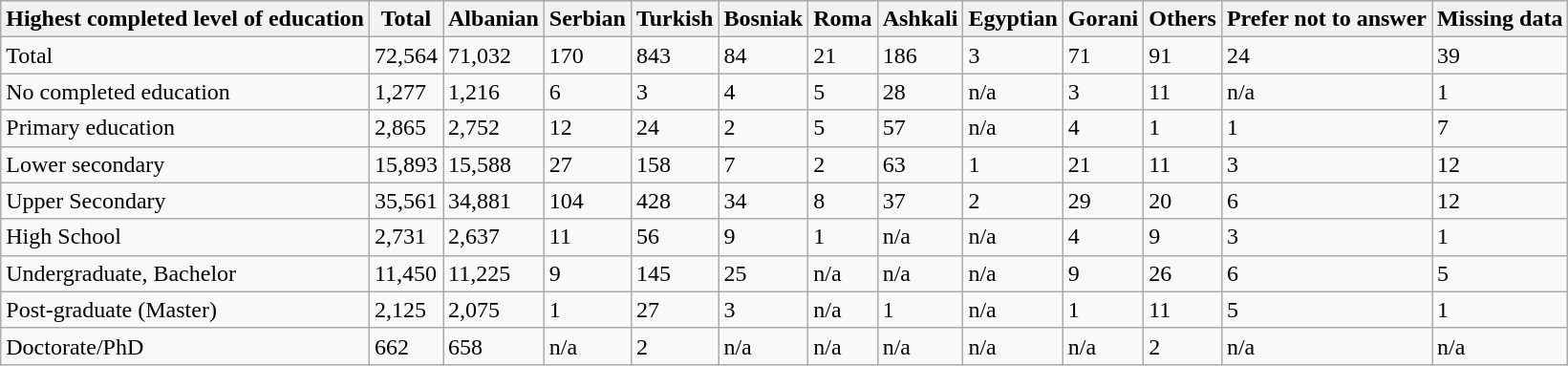<table class="wikitable">
<tr>
<th>Highest completed level of education</th>
<th>Total</th>
<th>Albanian</th>
<th>Serbian</th>
<th>Turkish</th>
<th>Bosniak</th>
<th>Roma</th>
<th>Ashkali</th>
<th>Egyptian</th>
<th>Gorani</th>
<th>Others</th>
<th>Prefer not to answer</th>
<th>Missing data</th>
</tr>
<tr>
<td>Total</td>
<td>72,564</td>
<td>71,032</td>
<td>170</td>
<td>843</td>
<td>84</td>
<td>21</td>
<td>186</td>
<td>3</td>
<td>71</td>
<td>91</td>
<td>24</td>
<td>39</td>
</tr>
<tr>
<td>No completed education</td>
<td>1,277</td>
<td>1,216</td>
<td>6</td>
<td>3</td>
<td>4</td>
<td>5</td>
<td>28</td>
<td>n/a</td>
<td>3</td>
<td>11</td>
<td>n/a</td>
<td>1</td>
</tr>
<tr>
<td>Primary education</td>
<td>2,865</td>
<td>2,752</td>
<td>12</td>
<td>24</td>
<td>2</td>
<td>5</td>
<td>57</td>
<td>n/a</td>
<td>4</td>
<td>1</td>
<td>1</td>
<td>7</td>
</tr>
<tr>
<td>Lower secondary</td>
<td>15,893</td>
<td>15,588</td>
<td>27</td>
<td>158</td>
<td>7</td>
<td>2</td>
<td>63</td>
<td>1</td>
<td>21</td>
<td>11</td>
<td>3</td>
<td>12</td>
</tr>
<tr>
<td>Upper Secondary</td>
<td>35,561</td>
<td>34,881</td>
<td>104</td>
<td>428</td>
<td>34</td>
<td>8</td>
<td>37</td>
<td>2</td>
<td>29</td>
<td>20</td>
<td>6</td>
<td>12</td>
</tr>
<tr>
<td>High School</td>
<td>2,731</td>
<td>2,637</td>
<td>11</td>
<td>56</td>
<td>9</td>
<td>1</td>
<td>n/a</td>
<td>n/a</td>
<td>4</td>
<td>9</td>
<td>3</td>
<td>1</td>
</tr>
<tr>
<td>Undergraduate, Bachelor</td>
<td>11,450</td>
<td>11,225</td>
<td>9</td>
<td>145</td>
<td>25</td>
<td>n/a</td>
<td>n/a</td>
<td>n/a</td>
<td>9</td>
<td>26</td>
<td>6</td>
<td>5</td>
</tr>
<tr>
<td>Post-graduate (Master)</td>
<td>2,125</td>
<td>2,075</td>
<td>1</td>
<td>27</td>
<td>3</td>
<td>n/a</td>
<td>1</td>
<td>n/a</td>
<td>1</td>
<td>11</td>
<td>5</td>
<td>1</td>
</tr>
<tr>
<td>Doctorate/PhD</td>
<td>662</td>
<td>658</td>
<td>n/a</td>
<td>2</td>
<td>n/a</td>
<td>n/a</td>
<td>n/a</td>
<td>n/a</td>
<td>n/a</td>
<td>2</td>
<td>n/a</td>
<td>n/a</td>
</tr>
</table>
